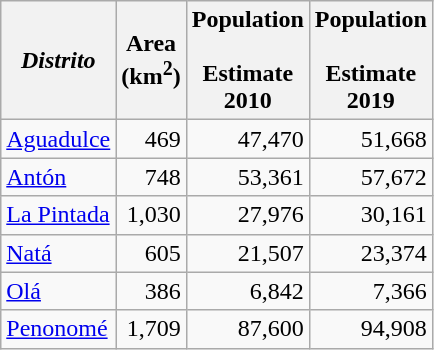<table class="sortable wikitable">
<tr>
<th><em>Distrito</em></th>
<th>Area<br>(km<sup>2</sup>)</th>
<th>Population <br><br>Estimate<br>2010</th>
<th>Population <br><br>Estimate<br>2019</th>
</tr>
<tr>
<td><a href='#'>Aguadulce</a></td>
<td align="right">469</td>
<td align="right">47,470</td>
<td align="right">51,668</td>
</tr>
<tr>
<td><a href='#'>Antón</a></td>
<td align="right">748</td>
<td align="right">53,361</td>
<td align="right">57,672</td>
</tr>
<tr>
<td><a href='#'>La Pintada</a></td>
<td align="right">1,030</td>
<td align="right">27,976</td>
<td align="right">30,161</td>
</tr>
<tr>
<td><a href='#'>Natá</a></td>
<td align="right">605</td>
<td align="right">21,507</td>
<td align="right">23,374</td>
</tr>
<tr>
<td><a href='#'>Olá</a></td>
<td align="right">386</td>
<td align="right">6,842</td>
<td align="right">7,366</td>
</tr>
<tr>
<td><a href='#'>Penonomé</a></td>
<td align="right">1,709</td>
<td align="right">87,600</td>
<td align="right">94,908</td>
</tr>
</table>
